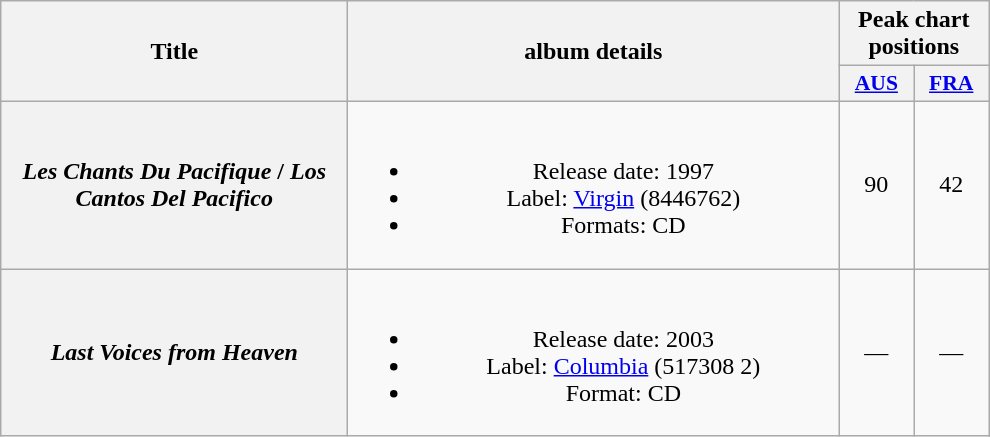<table class="wikitable plainrowheaders" style="text-align:center;">
<tr>
<th scope="col" rowspan="2" style="width:14em;">Title</th>
<th scope="col" rowspan="2" style="width:20em;">album details</th>
<th scope="col" colspan="2">Peak chart positions</th>
</tr>
<tr>
<th scope="col" style="width:3em;font-size:90%;"><a href='#'>AUS</a><br></th>
<th scope="col" style="width:3em;font-size:90%;"><a href='#'>FRA</a><br></th>
</tr>
<tr>
<th scope="row"><em>Les Chants Du Pacifique</em> / <em>Los Cantos Del Pacifico</em></th>
<td><br><ul><li>Release date: 1997</li><li>Label: <a href='#'>Virgin</a> (8446762)</li><li>Formats: CD</li></ul></td>
<td>90</td>
<td>42</td>
</tr>
<tr>
<th scope="row"><em>Last Voices from Heaven</em></th>
<td><br><ul><li>Release date: 2003</li><li>Label: <a href='#'>Columbia</a> (517308 2)</li><li>Format: CD</li></ul></td>
<td>—</td>
<td>—</td>
</tr>
</table>
